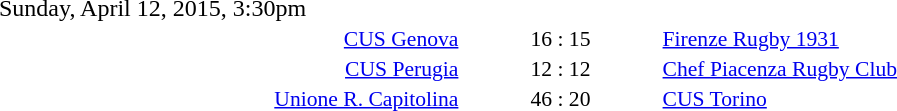<table style="width:70%;" cellspacing="1">
<tr>
<th width=35%></th>
<th width=15%></th>
<th></th>
</tr>
<tr>
<td>Sunday, April 12, 2015, 3:30pm</td>
</tr>
<tr style=font-size:90%>
<td align=right><a href='#'>CUS Genova</a></td>
<td align=center>16 : 15</td>
<td><a href='#'>Firenze Rugby 1931</a></td>
</tr>
<tr style=font-size:90%>
<td align=right><a href='#'>CUS Perugia</a></td>
<td align=center>12 : 12</td>
<td><a href='#'>Chef Piacenza Rugby Club</a></td>
</tr>
<tr style=font-size:90%>
<td align=right><a href='#'>Unione R. Capitolina</a></td>
<td align=center>46 : 20</td>
<td><a href='#'>CUS Torino</a></td>
</tr>
</table>
